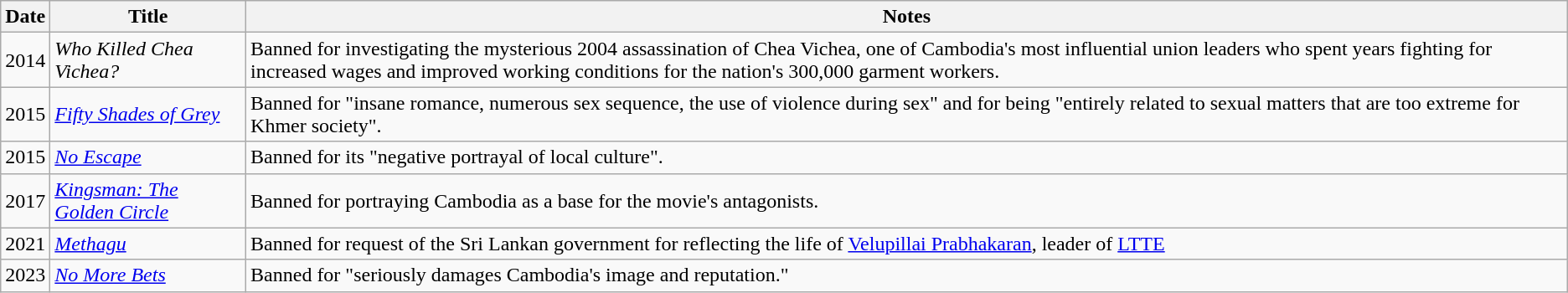<table class="wikitable sortable">
<tr>
<th>Date</th>
<th>Title</th>
<th>Notes</th>
</tr>
<tr>
<td>2014</td>
<td><em>Who Killed Chea Vichea?</em></td>
<td>Banned for investigating the mysterious 2004 assassination of Chea Vichea, one of Cambodia's most influential union leaders who spent years fighting for increased wages and improved working conditions for the nation's 300,000 garment workers.</td>
</tr>
<tr>
<td>2015</td>
<td><em><a href='#'>Fifty Shades of Grey</a></em></td>
<td>Banned for "insane romance, numerous sex sequence, the use of violence during sex" and for being "entirely related to sexual matters that are too extreme for Khmer society".</td>
</tr>
<tr>
<td>2015</td>
<td><em><a href='#'>No Escape</a></em></td>
<td>Banned for its "negative portrayal of local culture".</td>
</tr>
<tr>
<td>2017</td>
<td><em><a href='#'>Kingsman: The Golden Circle</a></em></td>
<td>Banned for portraying Cambodia as a base for the movie's antagonists.</td>
</tr>
<tr>
<td>2021</td>
<td><em><a href='#'>Methagu</a></em></td>
<td>Banned for request of the Sri Lankan government for reflecting the life of <a href='#'>Velupillai Prabhakaran</a>, leader of <a href='#'>LTTE</a></td>
</tr>
<tr>
<td>2023</td>
<td><em><a href='#'>No More Bets</a></em></td>
<td>Banned for "seriously damages Cambodia's image and reputation."</td>
</tr>
</table>
